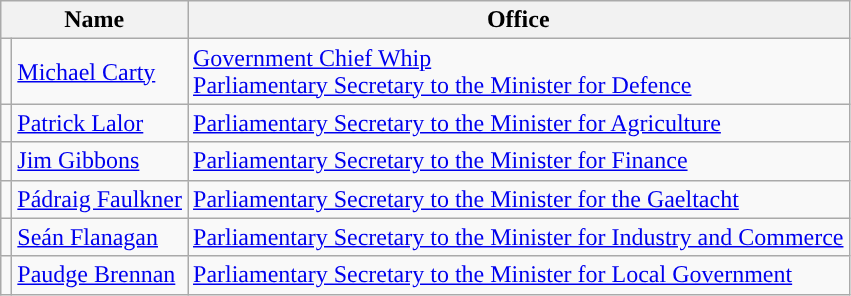<table class="wikitable">
<tr>
<th colspan="2">Name</th>
<th>Office</th>
</tr>
<tr>
<td style="background-color: "></td>
<td><a href='#'>Michael Carty</a></td>
<td><a href='#'>Government Chief Whip</a><br><a href='#'>Parliamentary Secretary to the Minister for Defence</a></td>
</tr>
<tr>
<td style="background-color: "></td>
<td><a href='#'>Patrick Lalor</a></td>
<td><a href='#'>Parliamentary Secretary to the Minister for Agriculture</a></td>
</tr>
<tr>
<td style="background-color: "></td>
<td><a href='#'>Jim Gibbons</a></td>
<td><a href='#'>Parliamentary Secretary to the Minister for Finance</a></td>
</tr>
<tr>
<td style="background-color: "></td>
<td><a href='#'>Pádraig Faulkner</a></td>
<td><a href='#'>Parliamentary Secretary to the Minister for the Gaeltacht</a></td>
</tr>
<tr>
<td style="background-color: "></td>
<td><a href='#'>Seán Flanagan</a></td>
<td><a href='#'>Parliamentary Secretary to the Minister for Industry and Commerce</a></td>
</tr>
<tr>
<td style="background-color: "></td>
<td><a href='#'>Paudge Brennan</a></td>
<td><a href='#'>Parliamentary Secretary to the Minister for Local Government</a></td>
</tr>
</table>
